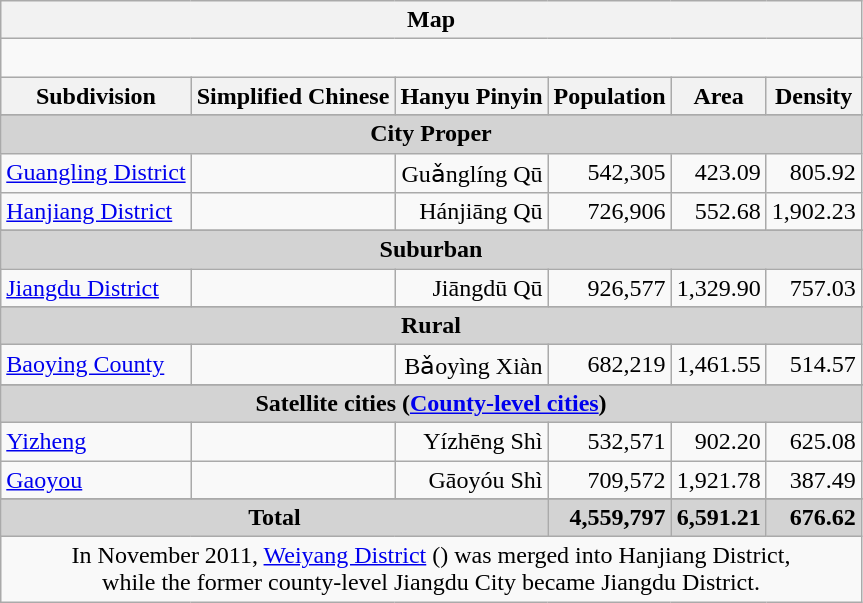<table class="wikitable">
<tr>
<th colspan="6">Map</th>
</tr>
<tr>
<td colspan="6"><div><br> 








</div></td>
</tr>
<tr>
<th align=left>Subdivision</th>
<th align=left>Simplified Chinese</th>
<th align=left>Hanyu Pinyin</th>
<th align=left>Population </th>
<th align=left>Area </th>
<th align=left>Density </th>
</tr>
<tr>
</tr>
<tr style="background:#d3d3d3;">
<td colspan="6"  style="text-align:center; "><strong>City Proper</strong></td>
</tr>
<tr>
<td align=left><a href='#'>Guangling District</a></td>
<td align=left></td>
<td align=right>Guǎnglíng Qū</td>
<td align=right>542,305</td>
<td align=right>423.09</td>
<td align=right>805.92</td>
</tr>
<tr>
<td align=left><a href='#'>Hanjiang District</a></td>
<td align=left></td>
<td align=right>Hánjiāng Qū</td>
<td align=right>726,906</td>
<td align=right>552.68</td>
<td align=right>1,902.23</td>
</tr>
<tr>
</tr>
<tr style="background:#d3d3d3;">
<td colspan="6"  style="text-align:center; "><strong>Suburban</strong></td>
</tr>
<tr>
<td align=left><a href='#'>Jiangdu District</a></td>
<td align=left></td>
<td align=right>Jiāngdū Qū</td>
<td align=right>926,577</td>
<td align=right>1,329.90</td>
<td align=right>757.03</td>
</tr>
<tr>
</tr>
<tr style="background:#d3d3d3;">
<td colspan="6"  style="text-align:center; "><strong>Rural</strong></td>
</tr>
<tr>
<td align=left><a href='#'>Baoying County</a></td>
<td align=left></td>
<td align=right>Bǎoyìng Xiàn</td>
<td align=right>682,219</td>
<td align=right>1,461.55</td>
<td align=right>514.57</td>
</tr>
<tr>
</tr>
<tr style="background:#d3d3d3;">
<td colspan="6"  style="text-align:center; "><strong>Satellite cities (<a href='#'>County-level cities</a>)</strong></td>
</tr>
<tr>
<td align=left><a href='#'>Yizheng</a></td>
<td align=left></td>
<td align=right>Yízhēng Shì</td>
<td align=right>532,571</td>
<td align=right>902.20</td>
<td align=right>625.08</td>
</tr>
<tr>
<td align=left><a href='#'>Gaoyou</a></td>
<td align=left></td>
<td align=right>Gāoyóu Shì</td>
<td align=right>709,572</td>
<td align=right>1,921.78</td>
<td align=right>387.49</td>
</tr>
<tr>
</tr>
<tr style="background:#d3d3d3;">
<td colspan=3 style="text-align:center; "><strong>Total</strong></td>
<td align=right><strong>4,559,797</strong></td>
<td align=right><strong>6,591.21</strong></td>
<td align=right><strong>676.62</strong></td>
</tr>
<tr>
<td colspan=6 style="text-align:center; ">In November 2011, <a href='#'>Weiyang District</a> () was merged into Hanjiang District,<br>while the former county-level Jiangdu City became Jiangdu District.</td>
</tr>
</table>
